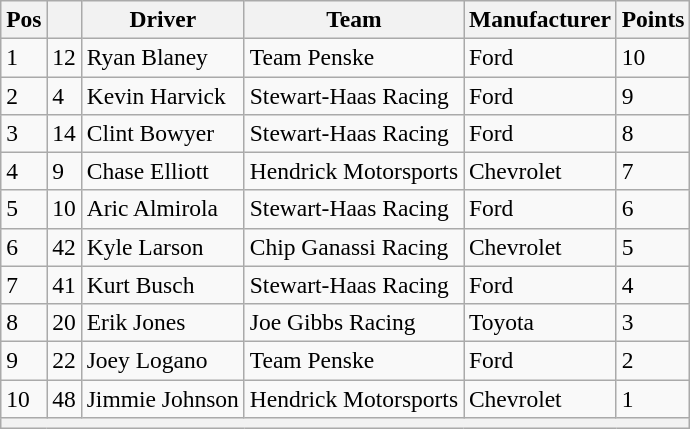<table class="wikitable" style="font-size:98%">
<tr>
<th>Pos</th>
<th></th>
<th>Driver</th>
<th>Team</th>
<th>Manufacturer</th>
<th>Points</th>
</tr>
<tr>
<td>1</td>
<td>12</td>
<td>Ryan Blaney</td>
<td>Team Penske</td>
<td>Ford</td>
<td>10</td>
</tr>
<tr>
<td>2</td>
<td>4</td>
<td>Kevin Harvick</td>
<td>Stewart-Haas Racing</td>
<td>Ford</td>
<td>9</td>
</tr>
<tr>
<td>3</td>
<td>14</td>
<td>Clint Bowyer</td>
<td>Stewart-Haas Racing</td>
<td>Ford</td>
<td>8</td>
</tr>
<tr>
<td>4</td>
<td>9</td>
<td>Chase Elliott</td>
<td>Hendrick Motorsports</td>
<td>Chevrolet</td>
<td>7</td>
</tr>
<tr>
<td>5</td>
<td>10</td>
<td>Aric Almirola</td>
<td>Stewart-Haas Racing</td>
<td>Ford</td>
<td>6</td>
</tr>
<tr>
<td>6</td>
<td>42</td>
<td>Kyle Larson</td>
<td>Chip Ganassi Racing</td>
<td>Chevrolet</td>
<td>5</td>
</tr>
<tr>
<td>7</td>
<td>41</td>
<td>Kurt Busch</td>
<td>Stewart-Haas Racing</td>
<td>Ford</td>
<td>4</td>
</tr>
<tr>
<td>8</td>
<td>20</td>
<td>Erik Jones</td>
<td>Joe Gibbs Racing</td>
<td>Toyota</td>
<td>3</td>
</tr>
<tr>
<td>9</td>
<td>22</td>
<td>Joey Logano</td>
<td>Team Penske</td>
<td>Ford</td>
<td>2</td>
</tr>
<tr>
<td>10</td>
<td>48</td>
<td>Jimmie Johnson</td>
<td>Hendrick Motorsports</td>
<td>Chevrolet</td>
<td>1</td>
</tr>
<tr>
<th colspan="6"></th>
</tr>
</table>
